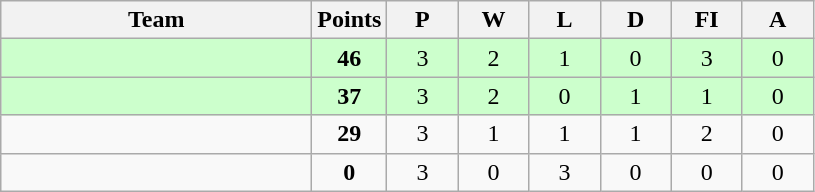<table class="wikitable" style=border-collapse:collapse border=1 cellspacing=0 cellpadding=5>
<tr>
<th width=200>Team</th>
<th width=40>Points</th>
<th width=40>P</th>
<th width=40>W</th>
<th width=40>L</th>
<th width=40>D</th>
<th width=40>FI</th>
<th width=40>A</th>
</tr>
<tr align=center bgcolor=ccffcc>
<td style="text-align:left;"></td>
<td><strong>46</strong></td>
<td>3</td>
<td>2</td>
<td>1</td>
<td>0</td>
<td>3</td>
<td>0</td>
</tr>
<tr align=center bgcolor=ccffcc>
<td style="text-align:left;"></td>
<td><strong>37</strong></td>
<td>3</td>
<td>2</td>
<td>0</td>
<td>1</td>
<td>1</td>
<td>0</td>
</tr>
<tr align=center>
<td style="text-align:left;"></td>
<td><strong>29</strong></td>
<td>3</td>
<td>1</td>
<td>1</td>
<td>1</td>
<td>2</td>
<td>0</td>
</tr>
<tr align=center>
<td style="text-align:left;"></td>
<td><strong>0</strong></td>
<td>3</td>
<td>0</td>
<td>3</td>
<td>0</td>
<td>0</td>
<td>0</td>
</tr>
</table>
